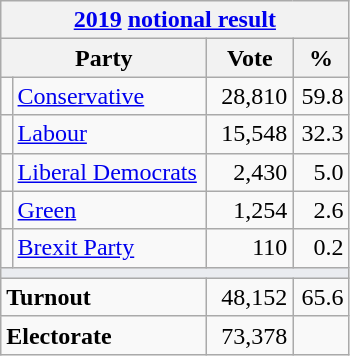<table class="wikitable">
<tr>
<th colspan="4"><a href='#'>2019</a> <a href='#'>notional result</a></th>
</tr>
<tr>
<th bgcolor="#DDDDFF" width="130px" colspan="2">Party</th>
<th bgcolor="#DDDDFF" width="50px">Vote</th>
<th bgcolor="#DDDDFF" width="30px">%</th>
</tr>
<tr>
<td></td>
<td><a href='#'>Conservative</a></td>
<td align=right>28,810</td>
<td align=right>59.8</td>
</tr>
<tr>
<td></td>
<td><a href='#'>Labour</a></td>
<td align=right>15,548</td>
<td align=right>32.3</td>
</tr>
<tr>
<td></td>
<td><a href='#'>Liberal Democrats</a></td>
<td align=right>2,430</td>
<td align=right>5.0</td>
</tr>
<tr>
<td></td>
<td><a href='#'>Green</a></td>
<td align=right>1,254</td>
<td align=right>2.6</td>
</tr>
<tr>
<td></td>
<td><a href='#'>Brexit Party</a></td>
<td align=right>110</td>
<td align=right>0.2</td>
</tr>
<tr>
<td colspan="4" bgcolor="#EAECF0"></td>
</tr>
<tr>
<td colspan="2"><strong>Turnout</strong></td>
<td align=right>48,152</td>
<td align=right>65.6</td>
</tr>
<tr>
<td colspan="2"><strong>Electorate</strong></td>
<td align=right>73,378</td>
</tr>
</table>
